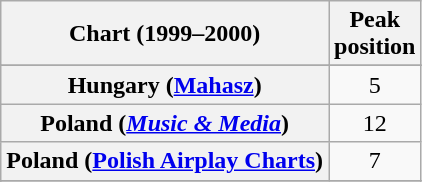<table class="wikitable sortable plainrowheaders" style="text-align:center">
<tr>
<th>Chart (1999–2000)</th>
<th>Peak<br>position</th>
</tr>
<tr>
</tr>
<tr>
</tr>
<tr>
</tr>
<tr>
</tr>
<tr>
</tr>
<tr>
</tr>
<tr>
<th scope="row">Hungary (<a href='#'>Mahasz</a>)</th>
<td>5</td>
</tr>
<tr>
<th scope="row">Poland (<em><a href='#'>Music & Media</a></em>)</th>
<td>12</td>
</tr>
<tr>
<th scope="row">Poland (<a href='#'>Polish Airplay Charts</a>)</th>
<td>7</td>
</tr>
<tr>
</tr>
<tr>
</tr>
<tr>
</tr>
<tr>
</tr>
<tr>
</tr>
<tr>
</tr>
</table>
